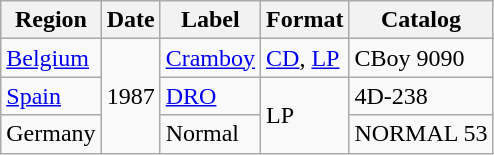<table class="wikitable">
<tr>
<th>Region</th>
<th>Date</th>
<th>Label</th>
<th>Format</th>
<th>Catalog</th>
</tr>
<tr>
<td><a href='#'>Belgium</a></td>
<td rowspan="3">1987</td>
<td><a href='#'>Cramboy</a></td>
<td><a href='#'>CD</a>, <a href='#'>LP</a></td>
<td>CBoy 9090</td>
</tr>
<tr>
<td><a href='#'>Spain</a></td>
<td><a href='#'>DRO</a></td>
<td rowspan="2">LP</td>
<td>4D-238</td>
</tr>
<tr>
<td>Germany</td>
<td>Normal</td>
<td>NORMAL 53</td>
</tr>
</table>
